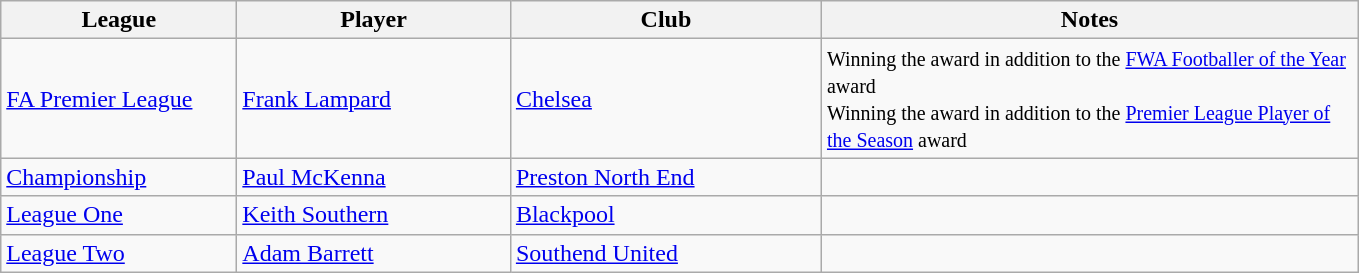<table class="wikitable">
<tr>
<th>League</th>
<th>Player</th>
<th>Club</th>
<th width="350px">Notes</th>
</tr>
<tr>
<td width="150px"><a href='#'>FA Premier League</a></td>
<td width="175px"> <a href='#'>Frank Lampard</a></td>
<td width="200px"><a href='#'>Chelsea</a></td>
<td><small>Winning the award in addition to the <a href='#'>FWA Footballer of the Year</a> award<br>Winning the award in addition to the <a href='#'>Premier League Player of the Season</a> award</small></td>
</tr>
<tr>
<td><a href='#'>Championship</a></td>
<td> <a href='#'>Paul McKenna</a></td>
<td><a href='#'>Preston North End</a></td>
<td></td>
</tr>
<tr>
<td><a href='#'>League One</a></td>
<td> <a href='#'>Keith Southern</a></td>
<td><a href='#'>Blackpool</a></td>
<td></td>
</tr>
<tr>
<td><a href='#'>League Two</a></td>
<td> <a href='#'>Adam Barrett</a></td>
<td><a href='#'>Southend United</a></td>
<td></td>
</tr>
</table>
